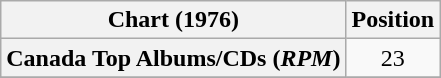<table class="wikitable plainrowheaders" style="text-align:center">
<tr>
<th>Chart (1976)</th>
<th>Position</th>
</tr>
<tr>
<th scope="row">Canada Top Albums/CDs (<em>RPM</em>)</th>
<td>23</td>
</tr>
<tr>
</tr>
</table>
